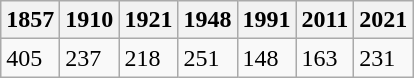<table class="wikitable">
<tr>
<th>1857</th>
<th>1910</th>
<th>1921</th>
<th>1948</th>
<th>1991</th>
<th>2011</th>
<th>2021</th>
</tr>
<tr>
<td>405</td>
<td>237</td>
<td>218</td>
<td>251</td>
<td>148</td>
<td>163</td>
<td>231</td>
</tr>
</table>
